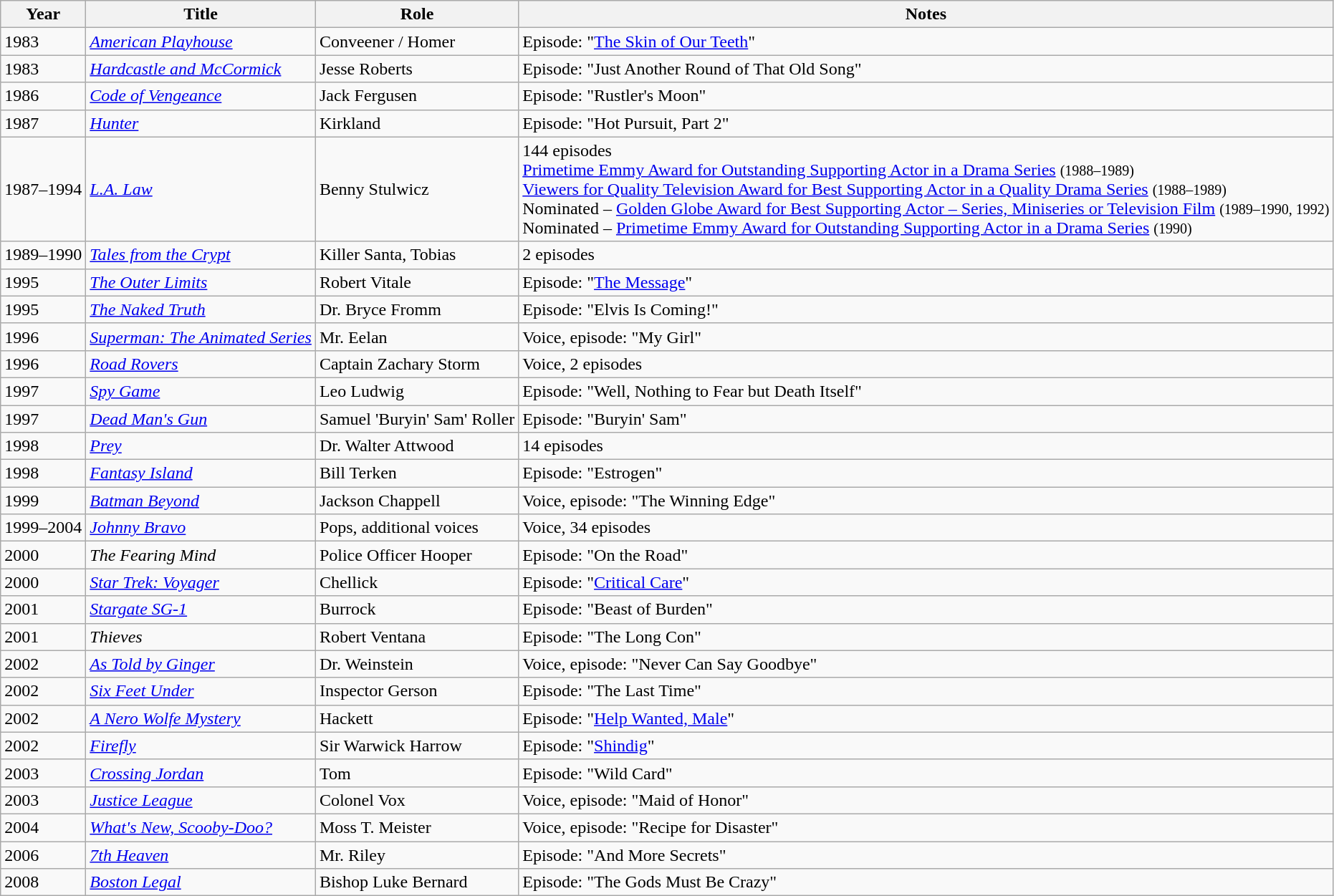<table class="wikitable sortable">
<tr>
<th>Year</th>
<th>Title</th>
<th>Role</th>
<th>Notes</th>
</tr>
<tr>
<td>1983</td>
<td><em><a href='#'>American Playhouse</a></em></td>
<td>Conveener / Homer</td>
<td>Episode: "<a href='#'>The Skin of Our Teeth</a>"</td>
</tr>
<tr>
<td>1983</td>
<td><em><a href='#'>Hardcastle and McCormick</a></em></td>
<td>Jesse Roberts</td>
<td>Episode: "Just Another Round of That Old Song"</td>
</tr>
<tr>
<td>1986</td>
<td><em><a href='#'>Code of Vengeance</a></em></td>
<td>Jack Fergusen</td>
<td>Episode: "Rustler's Moon"</td>
</tr>
<tr>
<td>1987</td>
<td><em><a href='#'>Hunter</a></em></td>
<td>Kirkland</td>
<td>Episode: "Hot Pursuit, Part 2"</td>
</tr>
<tr>
<td>1987–1994</td>
<td><em><a href='#'>L.A. Law</a></em></td>
<td>Benny Stulwicz</td>
<td>144 episodes<br><a href='#'>Primetime Emmy Award for Outstanding Supporting Actor in a Drama Series</a> <small>(1988–1989)</small><br><a href='#'>Viewers for Quality Television Award for Best Supporting Actor in a Quality Drama Series</a> <small>(1988–1989)</small><br>Nominated – <a href='#'>Golden Globe Award for Best Supporting Actor – Series, Miniseries or Television Film</a> <small>(1989–1990, 1992)</small><br>Nominated – <a href='#'>Primetime Emmy Award for Outstanding Supporting Actor in a Drama Series</a> <small>(1990)</small></td>
</tr>
<tr>
<td>1989–1990</td>
<td><em><a href='#'>Tales from the Crypt</a></em></td>
<td>Killer Santa, Tobias</td>
<td>2 episodes</td>
</tr>
<tr>
<td>1995</td>
<td><em><a href='#'>The Outer Limits</a></em></td>
<td>Robert Vitale</td>
<td>Episode: "<a href='#'>The Message</a>"</td>
</tr>
<tr>
<td>1995</td>
<td><em><a href='#'>The Naked Truth</a></em></td>
<td>Dr. Bryce Fromm</td>
<td>Episode: "Elvis Is Coming!"</td>
</tr>
<tr>
<td>1996</td>
<td><em><a href='#'>Superman: The Animated Series</a></em></td>
<td>Mr. Eelan</td>
<td>Voice, episode: "My Girl"</td>
</tr>
<tr>
<td>1996</td>
<td><em><a href='#'>Road Rovers</a></em></td>
<td>Captain Zachary Storm</td>
<td>Voice, 2 episodes</td>
</tr>
<tr>
<td>1997</td>
<td><em><a href='#'>Spy Game</a></em></td>
<td>Leo Ludwig</td>
<td>Episode: "Well, Nothing to Fear but Death Itself"</td>
</tr>
<tr>
<td>1997</td>
<td><em><a href='#'>Dead Man's Gun</a></em></td>
<td>Samuel 'Buryin' Sam'  Roller</td>
<td>Episode: "Buryin' Sam"</td>
</tr>
<tr>
<td>1998</td>
<td><em><a href='#'>Prey</a></em></td>
<td>Dr. Walter Attwood</td>
<td>14 episodes</td>
</tr>
<tr>
<td>1998</td>
<td><em><a href='#'>Fantasy Island</a></em></td>
<td>Bill Terken</td>
<td>Episode: "Estrogen"</td>
</tr>
<tr>
<td>1999</td>
<td><em><a href='#'>Batman Beyond</a></em></td>
<td>Jackson Chappell</td>
<td>Voice, episode: "The Winning Edge"</td>
</tr>
<tr>
<td>1999–2004</td>
<td><em><a href='#'>Johnny Bravo</a></em></td>
<td>Pops, additional voices</td>
<td>Voice, 34 episodes</td>
</tr>
<tr>
<td>2000</td>
<td><em>The Fearing Mind</em></td>
<td>Police Officer Hooper</td>
<td>Episode: "On the Road"</td>
</tr>
<tr>
<td>2000</td>
<td><em><a href='#'>Star Trek: Voyager</a></em></td>
<td>Chellick</td>
<td>Episode: "<a href='#'>Critical Care</a>"</td>
</tr>
<tr>
<td>2001</td>
<td><em><a href='#'>Stargate SG-1</a></em></td>
<td>Burrock</td>
<td>Episode: "Beast of Burden"</td>
</tr>
<tr>
<td>2001</td>
<td><em>Thieves</em></td>
<td>Robert Ventana</td>
<td>Episode: "The Long Con"</td>
</tr>
<tr>
<td>2002</td>
<td><em><a href='#'>As Told by Ginger</a></em></td>
<td>Dr. Weinstein</td>
<td>Voice, episode: "Never Can Say Goodbye"</td>
</tr>
<tr>
<td>2002</td>
<td><em><a href='#'>Six Feet Under</a></em></td>
<td>Inspector Gerson</td>
<td>Episode: "The Last Time"</td>
</tr>
<tr>
<td>2002</td>
<td><em><a href='#'>A Nero Wolfe Mystery</a></em></td>
<td>Hackett</td>
<td>Episode: "<a href='#'>Help Wanted, Male</a>"</td>
</tr>
<tr>
<td>2002</td>
<td><em><a href='#'>Firefly</a></em></td>
<td>Sir Warwick Harrow</td>
<td>Episode: "<a href='#'>Shindig</a>"</td>
</tr>
<tr>
<td>2003</td>
<td><em><a href='#'>Crossing Jordan</a></em></td>
<td>Tom</td>
<td>Episode: "Wild Card"</td>
</tr>
<tr>
<td>2003</td>
<td><em><a href='#'>Justice League</a></em></td>
<td>Colonel Vox</td>
<td>Voice, episode: "Maid of Honor"</td>
</tr>
<tr>
<td>2004</td>
<td><em><a href='#'>What's New, Scooby-Doo?</a></em></td>
<td>Moss T. Meister</td>
<td>Voice, episode: "Recipe for Disaster"</td>
</tr>
<tr>
<td>2006</td>
<td><em><a href='#'>7th Heaven</a></em></td>
<td>Mr. Riley</td>
<td>Episode: "And More Secrets"</td>
</tr>
<tr>
<td>2008</td>
<td><em><a href='#'>Boston Legal</a></em></td>
<td>Bishop Luke Bernard</td>
<td>Episode: "The Gods Must Be Crazy"</td>
</tr>
</table>
